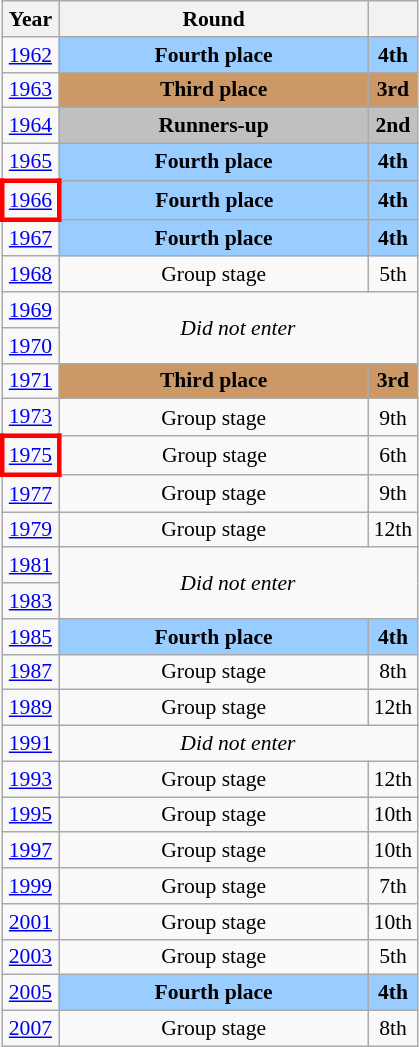<table class="wikitable" style="text-align: center; font-size:90%">
<tr>
<th>Year</th>
<th style="width:200px">Round</th>
<th></th>
</tr>
<tr>
<td><a href='#'>1962</a></td>
<td bgcolor="9acdff"><strong>Fourth place</strong></td>
<td bgcolor="9acdff"><strong>4th</strong></td>
</tr>
<tr>
<td><a href='#'>1963</a></td>
<td bgcolor="cc9966"><strong>Third place</strong></td>
<td bgcolor="cc9966"><strong>3rd</strong></td>
</tr>
<tr>
<td><a href='#'>1964</a></td>
<td bgcolor=Silver><strong>Runners-up</strong></td>
<td bgcolor=Silver><strong>2nd</strong></td>
</tr>
<tr>
<td><a href='#'>1965</a></td>
<td bgcolor="9acdff"><strong>Fourth place</strong></td>
<td bgcolor="9acdff"><strong>4th</strong></td>
</tr>
<tr>
<td style="border: 3px solid red"><a href='#'>1966</a></td>
<td bgcolor="9acdff"><strong>Fourth place</strong></td>
<td bgcolor="9acdff"><strong>4th</strong></td>
</tr>
<tr>
<td><a href='#'>1967</a></td>
<td bgcolor="9acdff"><strong>Fourth place</strong></td>
<td bgcolor="9acdff"><strong>4th</strong></td>
</tr>
<tr>
<td><a href='#'>1968</a></td>
<td>Group stage</td>
<td>5th</td>
</tr>
<tr>
<td><a href='#'>1969</a></td>
<td colspan="2" rowspan="2"><em>Did not enter</em></td>
</tr>
<tr>
<td><a href='#'>1970</a></td>
</tr>
<tr>
<td><a href='#'>1971</a></td>
<td bgcolor="cc9966"><strong>Third place</strong></td>
<td bgcolor="cc9966"><strong>3rd</strong></td>
</tr>
<tr>
<td><a href='#'>1973</a></td>
<td>Group stage</td>
<td>9th</td>
</tr>
<tr>
<td style="border: 3px solid red"><a href='#'>1975</a></td>
<td>Group stage</td>
<td>6th</td>
</tr>
<tr>
<td><a href='#'>1977</a></td>
<td>Group stage</td>
<td>9th</td>
</tr>
<tr>
<td><a href='#'>1979</a></td>
<td>Group stage</td>
<td>12th</td>
</tr>
<tr>
<td><a href='#'>1981</a></td>
<td colspan="2" rowspan="2"><em>Did not enter</em></td>
</tr>
<tr>
<td><a href='#'>1983</a></td>
</tr>
<tr>
<td><a href='#'>1985</a></td>
<td bgcolor="9acdff"><strong>Fourth place</strong></td>
<td bgcolor="9acdff"><strong>4th</strong></td>
</tr>
<tr>
<td><a href='#'>1987</a></td>
<td>Group stage</td>
<td>8th</td>
</tr>
<tr>
<td><a href='#'>1989</a></td>
<td>Group stage</td>
<td>12th</td>
</tr>
<tr>
<td><a href='#'>1991</a></td>
<td colspan="2"><em>Did not enter</em></td>
</tr>
<tr>
<td><a href='#'>1993</a></td>
<td>Group stage</td>
<td>12th</td>
</tr>
<tr>
<td><a href='#'>1995</a></td>
<td>Group stage</td>
<td>10th</td>
</tr>
<tr>
<td><a href='#'>1997</a></td>
<td>Group stage</td>
<td>10th</td>
</tr>
<tr>
<td><a href='#'>1999</a></td>
<td>Group stage</td>
<td>7th</td>
</tr>
<tr>
<td><a href='#'>2001</a></td>
<td>Group stage</td>
<td>10th</td>
</tr>
<tr>
<td><a href='#'>2003</a></td>
<td>Group stage</td>
<td>5th</td>
</tr>
<tr>
<td><a href='#'>2005</a></td>
<td bgcolor="9acdff"><strong>Fourth place</strong></td>
<td bgcolor="9acdff"><strong>4th</strong></td>
</tr>
<tr>
<td><a href='#'>2007</a></td>
<td>Group stage</td>
<td>8th</td>
</tr>
</table>
